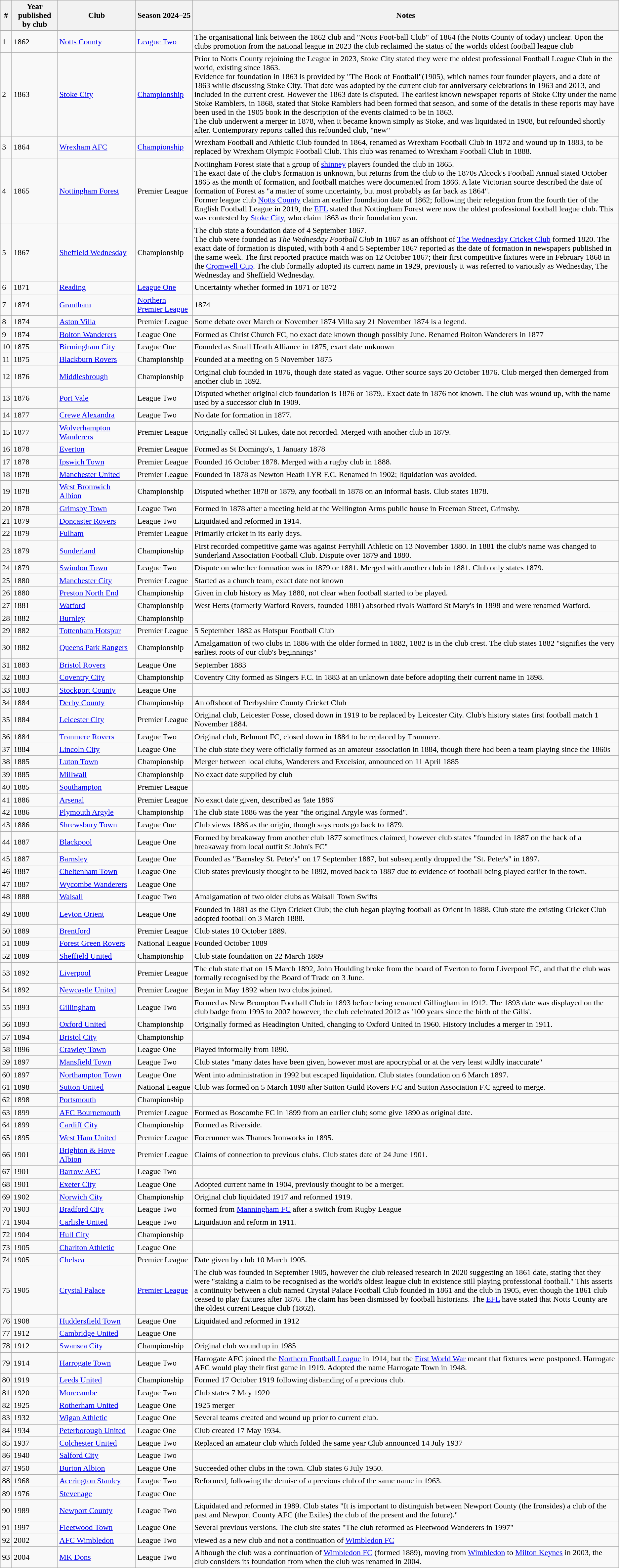<table class="wikitable sortable">
<tr>
<th>#</th>
<th>Year published by club</th>
<th width=150pt>Club</th>
<th>Season 2024–25</th>
<th class="unsortable">Notes</th>
</tr>
<tr>
</tr>
<tr>
<td>1</td>
<td>1862</td>
<td><a href='#'>Notts County</a></td>
<td 1862 date based on a press account of the "Nottingham Football Club".><a href='#'>League Two</a></td>
<td>The organisational  link between  the 1862 club and "Notts Foot-ball Club" of 1864 (the Notts County of today) unclear. Upon the clubs promotion from the national league in 2023 the club reclaimed the status of the worlds oldest football league club </td>
</tr>
<tr>
<td>2</td>
<td>1863</td>
<td><a href='#'>Stoke City</a></td>
<td><a href='#'>Championship</a></td>
<td>Prior to Notts County rejoining the League in 2023, Stoke City stated they were the oldest professional Football League Club in the world, existing since 1863.<br>Evidence for foundation in 1863 is provided by "The Book of Football"(1905), which names four founder players, and a date of 1863 while discussing Stoke City. That date was adopted by the current club for anniversary celebrations in 1963 and 2013, and included in the current crest.
However the 1863 date is disputed. The earliest known newspaper reports of Stoke City under the name Stoke Ramblers, in 1868, stated that Stoke Ramblers had been formed that season, and some of the details in these reports may have been used in the 1905 book in the description of the events claimed to be in 1863.<br>The club underwent a merger in 1878, when it became known simply as Stoke, and was liquidated in 1908, but refounded shortly after. Contemporary reports called this refounded club, "new"</td>
</tr>
<tr>
<td>3</td>
<td>1864</td>
<td><a href='#'>Wrexham AFC</a></td>
<td><a href='#'>Championship</a></td>
<td>Wrexham Football and Athletic Club founded in 1864, renamed as Wrexham Football Club in 1872 and wound up in 1883, to be replaced by Wrexham Olympic Football Club. This club was renamed to Wrexham Football Club in 1888.</td>
</tr>
<tr>
<td>4</td>
<td>1865</td>
<td><a href='#'>Nottingham Forest</a></td>
<td>Premier League</td>
<td>Nottingham Forest  state that a group of <a href='#'>shinney</a> players founded the club in 1865.<br>The exact date of the club's formation is unknown, but returns from the club to the 1870s Alcock's Football Annual stated October 1865 as the month of formation, and football matches were documented from 1866. A late Victorian source described the date of formation of Forest as "a matter of some uncertainty, but most probably as far back as 1864".<br>Former league club <a href='#'>Notts County</a> claim an earlier foundation date of 1862; following their relegation from the fourth tier of the English Football League in 2019, the <a href='#'>EFL</a> stated that Nottingham Forest were now the oldest professional football league club. This was contested by <a href='#'>Stoke City</a>, who claim 1863 as their foundation year.</td>
</tr>
<tr>
<td>5</td>
<td>1867</td>
<td><a href='#'>Sheffield Wednesday</a></td>
<td>Championship</td>
<td>The club state a foundation date of 4 September 1867.<br>The club were founded as <em>The Wednesday Football Club</em> in 1867 as an offshoot of <a href='#'>The Wednesday Cricket Club</a> formed 1820. The exact date of formation is disputed, with both 4 and 5 September 1867 reported as the date of formation in newspapers published in the same week. The first reported practice match was on 12 October 1867; their first competitive fixtures were in February 1868 in the <a href='#'>Cromwell Cup</a>. 
The club formally adopted its current name in 1929, previously it was referred to variously as Wednesday, The Wednesday and Sheffield Wednesday.</td>
</tr>
<tr>
<td>6</td>
<td>1871</td>
<td><a href='#'>Reading</a></td>
<td><a href='#'>League One</a></td>
<td>Uncertainty whether formed in 1871 or 1872</td>
</tr>
<tr>
<td>7</td>
<td>1874</td>
<td><a href='#'>Grantham</a></td>
<td><a href='#'>Northern Premier League</a></td>
<td>1874</td>
</tr>
<tr>
<td>8</td>
<td>1874</td>
<td><a href='#'>Aston Villa</a></td>
<td>Premier League</td>
<td>Some debate over March or November 1874 Villa say 21 November 1874 is a legend.</td>
</tr>
<tr>
<td>9</td>
<td>1874</td>
<td><a href='#'>Bolton Wanderers</a></td>
<td>League One</td>
<td>Formed as Christ Church FC, no exact date known though possibly June. Renamed Bolton Wanderers in 1877</td>
</tr>
<tr>
<td>10</td>
<td>1875</td>
<td><a href='#'>Birmingham City</a></td>
<td>League One</td>
<td>Founded as Small Heath Alliance in 1875, exact date unknown</td>
</tr>
<tr>
<td>11</td>
<td>1875</td>
<td><a href='#'>Blackburn Rovers</a></td>
<td>Championship</td>
<td>Founded at a meeting on 5 November 1875</td>
</tr>
<tr>
<td>12</td>
<td>1876</td>
<td><a href='#'>Middlesbrough</a></td>
<td>Championship</td>
<td>Original club founded in 1876, though date stated as vague. Other source says 20 October 1876. Club merged then demerged from another club in 1892.</td>
</tr>
<tr>
<td>13</td>
<td>1876</td>
<td><a href='#'>Port Vale</a></td>
<td>League Two</td>
<td>Disputed whether original club foundation is 1876 or 1879,. Exact date in 1876 not known. The club was wound up, with the name used by a successor club in 1909.</td>
</tr>
<tr>
<td>14</td>
<td>1877</td>
<td><a href='#'>Crewe Alexandra</a></td>
<td>League Two</td>
<td>No date for formation in 1877.</td>
</tr>
<tr>
<td>15</td>
<td>1877</td>
<td><a href='#'>Wolverhampton Wanderers</a></td>
<td>Premier League</td>
<td>Originally called St Lukes, date not recorded. Merged with another club in 1879.</td>
</tr>
<tr>
<td>16</td>
<td>1878</td>
<td><a href='#'>Everton</a></td>
<td>Premier League</td>
<td>Formed as St Domingo's, 1 January 1878</td>
</tr>
<tr>
<td>17</td>
<td>1878</td>
<td><a href='#'>Ipswich Town</a></td>
<td>Premier League</td>
<td>Founded 16 October 1878. Merged with a rugby club in 1888.</td>
</tr>
<tr>
<td>18</td>
<td>1878</td>
<td><a href='#'>Manchester United</a></td>
<td>Premier League</td>
<td>Founded in 1878 as Newton Heath LYR F.C. Renamed in 1902; liquidation was avoided.</td>
</tr>
<tr>
<td>19</td>
<td>1878</td>
<td><a href='#'>West Bromwich Albion</a></td>
<td>Championship</td>
<td>Disputed whether 1878 or 1879, any football in 1878 on an informal basis. Club states 1878.</td>
</tr>
<tr>
<td>20</td>
<td>1878</td>
<td><a href='#'>Grimsby Town</a></td>
<td>League Two</td>
<td>Formed in 1878 after a meeting held at the Wellington Arms public house in Freeman Street, Grimsby.</td>
</tr>
<tr>
<td>21</td>
<td>1879</td>
<td><a href='#'>Doncaster Rovers</a></td>
<td>League Two</td>
<td>Liquidated and reformed in 1914.</td>
</tr>
<tr>
<td>22</td>
<td>1879</td>
<td><a href='#'>Fulham</a></td>
<td>Premier League</td>
<td>Primarily cricket in its early days.</td>
</tr>
<tr>
<td>23</td>
<td>1879</td>
<td><a href='#'>Sunderland</a></td>
<td>Championship</td>
<td>First recorded competitive game was against Ferryhill Athletic on 13 November 1880. In 1881 the club's name was changed to Sunderland Association Football Club. Dispute over 1879 and 1880.</td>
</tr>
<tr>
<td>24</td>
<td>1879</td>
<td><a href='#'>Swindon Town</a></td>
<td>League Two</td>
<td>Dispute on whether formation was in 1879 or 1881. Merged with another club in 1881. Club only states 1879.</td>
</tr>
<tr>
<td>25</td>
<td>1880</td>
<td><a href='#'>Manchester City</a></td>
<td>Premier League</td>
<td>Started as a church team, exact date not known</td>
</tr>
<tr>
<td>26</td>
<td>1880</td>
<td><a href='#'>Preston North End</a></td>
<td>Championship</td>
<td>Given in club history as May 1880, not clear when football started to be played.</td>
</tr>
<tr>
<td>27</td>
<td>1881</td>
<td><a href='#'>Watford</a></td>
<td>Championship</td>
<td>West Herts (formerly Watford Rovers, founded 1881) absorbed rivals Watford St Mary's in 1898 and were renamed Watford.</td>
</tr>
<tr>
<td>28</td>
<td>1882</td>
<td><a href='#'>Burnley</a></td>
<td>Championship</td>
<td></td>
</tr>
<tr>
<td>29</td>
<td>1882</td>
<td><a href='#'>Tottenham Hotspur</a></td>
<td>Premier League</td>
<td>5 September 1882 as Hotspur Football Club</td>
</tr>
<tr>
<td>30</td>
<td>1882</td>
<td><a href='#'>Queens Park Rangers</a></td>
<td>Championship</td>
<td>Amalgamation of two clubs in 1886 with the older formed in 1882, 1882 is in the club crest. The club states 1882 "signifies the very earliest roots of our club's beginnings"</td>
</tr>
<tr>
<td>31</td>
<td>1883</td>
<td><a href='#'>Bristol Rovers</a></td>
<td>League One</td>
<td>September 1883</td>
</tr>
<tr>
<td>32</td>
<td>1883</td>
<td><a href='#'>Coventry City</a></td>
<td>Championship</td>
<td>Coventry City formed as Singers F.C. in 1883 at an unknown date before adopting their current name in 1898.</td>
</tr>
<tr>
<td>33</td>
<td>1883</td>
<td><a href='#'>Stockport County</a></td>
<td>League One</td>
<td></td>
</tr>
<tr>
<td>34</td>
<td>1884</td>
<td><a href='#'>Derby County</a></td>
<td>Championship</td>
<td>An offshoot of Derbyshire County Cricket Club</td>
</tr>
<tr>
<td>35</td>
<td>1884</td>
<td><a href='#'>Leicester City</a></td>
<td>Premier League</td>
<td>Original club, Leicester Fosse, closed down in 1919 to be replaced by Leicester City. Club's history states first football match 1 November 1884.</td>
</tr>
<tr>
<td>36</td>
<td>1884</td>
<td><a href='#'>Tranmere Rovers</a></td>
<td>League Two</td>
<td>Original club, Belmont FC, closed down in 1884 to be replaced by Tranmere.</td>
</tr>
<tr>
<td>37</td>
<td>1884</td>
<td><a href='#'>Lincoln City</a></td>
<td>League One</td>
<td>The club state they were officially formed as an amateur association in 1884, though there had been a team playing since the 1860s</td>
</tr>
<tr>
<td>38</td>
<td>1885</td>
<td><a href='#'>Luton Town</a></td>
<td>Championship</td>
<td>Merger between local clubs, Wanderers and Excelsior, announced on 11 April 1885</td>
</tr>
<tr>
<td>39</td>
<td>1885</td>
<td><a href='#'>Millwall</a></td>
<td>Championship</td>
<td>No exact date supplied by club</td>
</tr>
<tr>
<td>40</td>
<td>1885</td>
<td><a href='#'>Southampton</a></td>
<td>Premier League</td>
<td></td>
</tr>
<tr>
<td>41</td>
<td>1886</td>
<td><a href='#'>Arsenal</a></td>
<td>Premier League</td>
<td>No exact date given, described as 'late 1886'</td>
</tr>
<tr>
<td>42</td>
<td>1886</td>
<td><a href='#'>Plymouth Argyle</a></td>
<td>Championship</td>
<td>The club state 1886 was the year "the original Argyle was formed".</td>
</tr>
<tr>
<td>43</td>
<td>1886</td>
<td><a href='#'>Shrewsbury Town</a></td>
<td>League One</td>
<td>Club views 1886 as the origin, though says roots go back to 1879.</td>
</tr>
<tr>
<td>44</td>
<td>1887</td>
<td><a href='#'>Blackpool</a></td>
<td>League One</td>
<td>Formed by breakaway from another club 1877 sometimes claimed, however club states "founded in 1887 on the back of a breakaway from local outfit St John's FC"</td>
</tr>
<tr>
<td>45</td>
<td>1887</td>
<td><a href='#'>Barnsley</a></td>
<td>League One</td>
<td>Founded as "Barnsley St. Peter's" on 17 September 1887, but subsequently dropped the "St. Peter's" in 1897.</td>
</tr>
<tr>
<td>46</td>
<td>1887</td>
<td><a href='#'>Cheltenham Town</a></td>
<td>League One</td>
<td>Club states previously thought to be 1892, moved back to 1887 due to evidence of football being played earlier in the town.</td>
</tr>
<tr>
<td>47</td>
<td>1887</td>
<td><a href='#'>Wycombe Wanderers</a></td>
<td>League One</td>
<td></td>
</tr>
<tr>
<td>48</td>
<td>1888</td>
<td><a href='#'>Walsall</a></td>
<td>League Two</td>
<td>Amalgamation of two older clubs as Walsall Town Swifts</td>
</tr>
<tr>
<td>49</td>
<td>1888</td>
<td><a href='#'>Leyton Orient</a></td>
<td>League One</td>
<td>Founded in 1881 as the Glyn Cricket Club; the club began playing football as Orient in 1888. Club state the existing Cricket Club adopted football on 3 March 1888.</td>
</tr>
<tr>
<td>50</td>
<td>1889</td>
<td><a href='#'>Brentford</a></td>
<td>Premier League</td>
<td>Club states 10 October 1889.</td>
</tr>
<tr>
<td>51</td>
<td>1889</td>
<td><a href='#'>Forest Green Rovers</a></td>
<td>National League</td>
<td>Founded October 1889</td>
</tr>
<tr>
<td>52</td>
<td>1889</td>
<td><a href='#'>Sheffield United</a></td>
<td>Championship</td>
<td>Club state foundation on 22 March 1889</td>
</tr>
<tr>
<td>53</td>
<td>1892</td>
<td><a href='#'>Liverpool</a></td>
<td>Premier League</td>
<td>The club state that on 15 March 1892, John Houlding broke from the board of Everton to form Liverpool FC, and that the club was formally recognised by the Board of Trade on 3 June.</td>
</tr>
<tr>
<td>54</td>
<td>1892</td>
<td><a href='#'>Newcastle United</a></td>
<td>Premier League</td>
<td>Began in May 1892 when two clubs joined.</td>
</tr>
<tr>
<td>55</td>
<td>1893</td>
<td><a href='#'>Gillingham</a></td>
<td>League Two</td>
<td>Formed as New Brompton Football Club in 1893 before being renamed Gillingham in 1912. The 1893 date was displayed on the club badge from 1995 to 2007 however, the club celebrated 2012 as '100 years since the birth of the Gills'.</td>
</tr>
<tr>
<td>56</td>
<td>1893</td>
<td><a href='#'>Oxford United</a></td>
<td>Championship</td>
<td>Originally formed as Headington United, changing to Oxford United in 1960. History includes a merger in 1911.</td>
</tr>
<tr>
<td>57</td>
<td>1894</td>
<td><a href='#'>Bristol City</a></td>
<td>Championship</td>
<td></td>
</tr>
<tr>
<td>58</td>
<td>1896</td>
<td><a href='#'>Crawley Town</a></td>
<td>League One</td>
<td>Played informally from 1890.</td>
</tr>
<tr>
<td>59</td>
<td>1897</td>
<td><a href='#'>Mansfield Town</a></td>
<td>League Two</td>
<td>Club states "many dates have been given, however most are apocryphal or at the very least wildly inaccurate"</td>
</tr>
<tr>
<td>60</td>
<td>1897</td>
<td><a href='#'>Northampton Town</a></td>
<td>League One</td>
<td>Went into administration in 1992 but escaped liquidation. Club states foundation on 6 March 1897.</td>
</tr>
<tr>
<td>61</td>
<td>1898</td>
<td><a href='#'>Sutton United</a></td>
<td>National League</td>
<td>Club was formed on 5 March 1898 after Sutton Guild Rovers F.C and Sutton Association F.C agreed to merge.</td>
</tr>
<tr>
<td>62</td>
<td>1898</td>
<td><a href='#'>Portsmouth</a></td>
<td>Championship</td>
<td></td>
</tr>
<tr>
<td>63</td>
<td>1899</td>
<td><a href='#'>AFC Bournemouth</a></td>
<td>Premier League</td>
<td>Formed as Boscombe FC in 1899 from an earlier club; some give 1890 as original date.</td>
</tr>
<tr>
<td>64</td>
<td>1899</td>
<td><a href='#'>Cardiff City</a></td>
<td>Championship</td>
<td>Formed as Riverside.</td>
</tr>
<tr>
<td>65</td>
<td>1895</td>
<td><a href='#'>West Ham United</a></td>
<td>Premier League</td>
<td>Forerunner was Thames Ironworks in 1895.</td>
</tr>
<tr>
<td>66</td>
<td>1901</td>
<td><a href='#'>Brighton & Hove Albion</a></td>
<td>Premier League</td>
<td>Claims of connection to previous clubs. Club states date of 24 June 1901.</td>
</tr>
<tr>
<td>67</td>
<td>1901</td>
<td><a href='#'>Barrow AFC</a></td>
<td>League Two</td>
<td></td>
</tr>
<tr>
<td>68</td>
<td>1901</td>
<td><a href='#'>Exeter City</a></td>
<td>League One</td>
<td>Adopted current name in 1904, previously thought to be a merger.</td>
</tr>
<tr>
<td>69</td>
<td>1902</td>
<td><a href='#'>Norwich City</a></td>
<td>Championship</td>
<td>Original club liquidated 1917 and reformed 1919.</td>
</tr>
<tr>
<td>70</td>
<td>1903</td>
<td><a href='#'>Bradford City</a></td>
<td>League Two</td>
<td>formed from <a href='#'>Manningham FC</a> after a switch from Rugby League </td>
</tr>
<tr>
<td>71</td>
<td>1904</td>
<td><a href='#'>Carlisle United</a></td>
<td>League Two</td>
<td>Liquidation and reform in 1911.</td>
</tr>
<tr>
<td>72</td>
<td>1904</td>
<td><a href='#'>Hull City</a></td>
<td>Championship</td>
<td></td>
</tr>
<tr>
<td>73</td>
<td>1905</td>
<td><a href='#'>Charlton Athletic</a></td>
<td>League One</td>
<td></td>
</tr>
<tr>
<td>74</td>
<td>1905</td>
<td><a href='#'>Chelsea</a></td>
<td>Premier League</td>
<td>Date given by club 10 March 1905.</td>
</tr>
<tr>
<td>75</td>
<td>1905</td>
<td><a href='#'>Crystal Palace</a></td>
<td><a href='#'>Premier League</a></td>
<td>The club was founded in September 1905, however the club released research in 2020 suggesting an 1861 date, stating that they were "staking a claim to be recognised as the world's oldest league club in existence still playing professional football." This asserts a continuity between a club named Crystal Palace Football Club founded in 1861 and the club in 1905, even though the 1861 club ceased to play fixtures after 1876. The claim has been dismissed by football historians. The <a href='#'>EFL</a> have stated that Notts County are the oldest current League club (1862).</td>
</tr>
<tr>
<td>76</td>
<td>1908</td>
<td><a href='#'>Huddersfield Town</a></td>
<td>League One</td>
<td>Liquidated and reformed in 1912</td>
</tr>
<tr>
<td>77</td>
<td>1912</td>
<td><a href='#'>Cambridge United</a></td>
<td>League One</td>
<td></td>
</tr>
<tr>
<td>78</td>
<td>1912</td>
<td><a href='#'>Swansea City</a></td>
<td>Championship</td>
<td>Original club wound up in 1985</td>
</tr>
<tr>
<td>79</td>
<td>1914</td>
<td><a href='#'>Harrogate Town</a></td>
<td>League Two</td>
<td>Harrogate AFC joined the <a href='#'>Northern Football League</a> in 1914, but the <a href='#'>First World War</a> meant that fixtures were postponed. Harrogate AFC would play their first game in 1919. Adopted the name Harrogate Town in 1948.</td>
</tr>
<tr>
<td>80</td>
<td>1919</td>
<td><a href='#'>Leeds United</a></td>
<td>Championship</td>
<td>Formed 17 October 1919 following disbanding of a previous club.</td>
</tr>
<tr>
<td>81</td>
<td>1920</td>
<td><a href='#'>Morecambe</a></td>
<td>League Two</td>
<td>Club states 7 May 1920 </td>
</tr>
<tr>
<td>82</td>
<td>1925</td>
<td><a href='#'>Rotherham United</a></td>
<td>League One</td>
<td>1925 merger</td>
</tr>
<tr>
<td>83</td>
<td>1932</td>
<td><a href='#'>Wigan Athletic</a></td>
<td>League One</td>
<td>Several teams created and wound up prior to current club.</td>
</tr>
<tr>
<td>84</td>
<td>1934</td>
<td><a href='#'>Peterborough United</a></td>
<td>League One</td>
<td>Club created 17 May 1934.</td>
</tr>
<tr>
<td>85</td>
<td>1937</td>
<td><a href='#'>Colchester United</a></td>
<td>League Two</td>
<td>Replaced an amateur club which folded the same year Club announced 14 July 1937</td>
</tr>
<tr>
<td>86</td>
<td>1940</td>
<td><a href='#'>Salford City</a></td>
<td>League Two</td>
<td><br></td>
</tr>
<tr>
<td>87</td>
<td>1950</td>
<td><a href='#'>Burton Albion</a></td>
<td>League One</td>
<td>Succeeded other clubs in the town. Club states 6 July 1950.</td>
</tr>
<tr>
<td>88</td>
<td>1968</td>
<td><a href='#'>Accrington Stanley</a></td>
<td>League Two</td>
<td>Reformed, following the demise of a previous club of the same name in 1963.</td>
</tr>
<tr>
<td>89</td>
<td>1976</td>
<td><a href='#'>Stevenage</a></td>
<td>League One</td>
<td></td>
</tr>
<tr>
<td>90</td>
<td>1989</td>
<td><a href='#'>Newport County</a></td>
<td>League Two</td>
<td>Liquidated and reformed in 1989. Club states "It is important to distinguish between Newport County (the Ironsides) a club of the past and Newport County AFC (the Exiles) the club of the present and the future)."</td>
</tr>
<tr>
<td>91</td>
<td>1997</td>
<td><a href='#'>Fleetwood Town</a></td>
<td>League One</td>
<td>Several previous versions. The club site states "The club reformed as Fleetwood Wanderers in 1997"</td>
</tr>
<tr>
<td>92</td>
<td>2002</td>
<td><a href='#'>AFC Wimbledon</a></td>
<td>League Two</td>
<td>viewed as a new club and not a continuation of <a href='#'>Wimbledon FC</a></td>
</tr>
<tr>
<td>93</td>
<td>2004</td>
<td><a href='#'>MK Dons</a></td>
<td>League Two</td>
<td>Although the club was a continuation of <a href='#'>Wimbledon FC</a> (formed 1889), moving from <a href='#'>Wimbledon</a> to <a href='#'>Milton Keynes</a> in 2003, the club considers its foundation from when the club was renamed in 2004.</td>
</tr>
</table>
